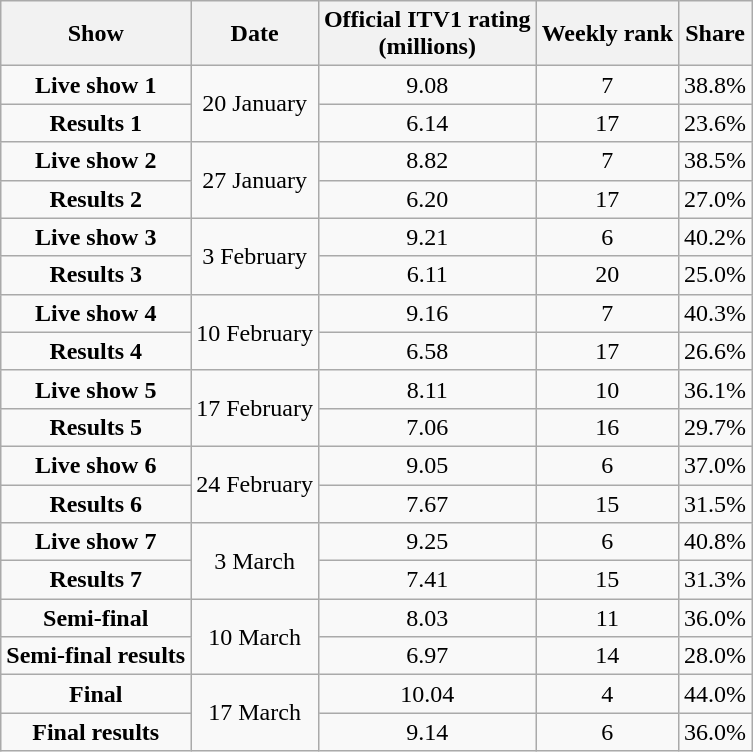<table class="wikitable sortable" style="text-align:center">
<tr>
<th>Show</th>
<th>Date</th>
<th>Official ITV1 rating<br>(millions)</th>
<th>Weekly rank</th>
<th>Share</th>
</tr>
<tr>
<td><strong>Live show 1</strong></td>
<td rowspan="2">20 January</td>
<td>9.08</td>
<td>7</td>
<td>38.8%</td>
</tr>
<tr>
<td><strong>Results 1</strong></td>
<td>6.14</td>
<td>17</td>
<td>23.6%</td>
</tr>
<tr>
<td><strong>Live show 2</strong></td>
<td rowspan="2">27 January</td>
<td>8.82</td>
<td>7</td>
<td>38.5%</td>
</tr>
<tr>
<td><strong>Results 2</strong></td>
<td>6.20</td>
<td>17</td>
<td>27.0%</td>
</tr>
<tr>
<td><strong>Live show 3</strong></td>
<td rowspan="2">3 February</td>
<td>9.21</td>
<td>6</td>
<td>40.2%</td>
</tr>
<tr>
<td><strong>Results 3</strong></td>
<td>6.11</td>
<td>20</td>
<td>25.0%</td>
</tr>
<tr>
<td><strong>Live show 4</strong></td>
<td rowspan="2">10 February</td>
<td>9.16</td>
<td>7</td>
<td>40.3%</td>
</tr>
<tr>
<td><strong>Results 4</strong></td>
<td>6.58</td>
<td>17</td>
<td>26.6%</td>
</tr>
<tr>
<td><strong>Live show 5</strong></td>
<td rowspan="2">17 February</td>
<td>8.11</td>
<td>10</td>
<td>36.1%</td>
</tr>
<tr>
<td><strong>Results 5</strong></td>
<td>7.06</td>
<td>16</td>
<td>29.7%</td>
</tr>
<tr>
<td><strong>Live show 6</strong></td>
<td rowspan="2">24 February</td>
<td>9.05</td>
<td>6</td>
<td>37.0%</td>
</tr>
<tr>
<td><strong>Results 6</strong></td>
<td>7.67</td>
<td>15</td>
<td>31.5%</td>
</tr>
<tr>
<td><strong>Live show 7</strong></td>
<td rowspan="2">3 March</td>
<td>9.25</td>
<td>6</td>
<td>40.8%</td>
</tr>
<tr>
<td><strong>Results 7</strong></td>
<td>7.41</td>
<td>15</td>
<td>31.3%</td>
</tr>
<tr>
<td><strong>Semi-final</strong></td>
<td rowspan="2">10 March</td>
<td>8.03</td>
<td>11</td>
<td>36.0%</td>
</tr>
<tr>
<td><strong>Semi-final results</strong></td>
<td>6.97</td>
<td>14</td>
<td>28.0%</td>
</tr>
<tr>
<td><strong>Final</strong></td>
<td rowspan="2">17 March</td>
<td>10.04</td>
<td>4</td>
<td>44.0%</td>
</tr>
<tr>
<td><strong>Final results</strong></td>
<td>9.14</td>
<td>6</td>
<td>36.0%</td>
</tr>
</table>
